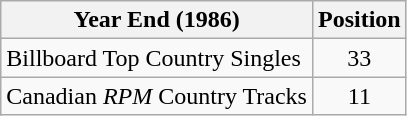<table class="wikitable sortable">
<tr>
<th align="left">Year End (1986)</th>
<th align="center">Position</th>
</tr>
<tr>
<td align="left">Billboard Top Country Singles</td>
<td align="center">33</td>
</tr>
<tr>
<td align="left">Canadian <em>RPM</em> Country Tracks</td>
<td align="center">11</td>
</tr>
</table>
